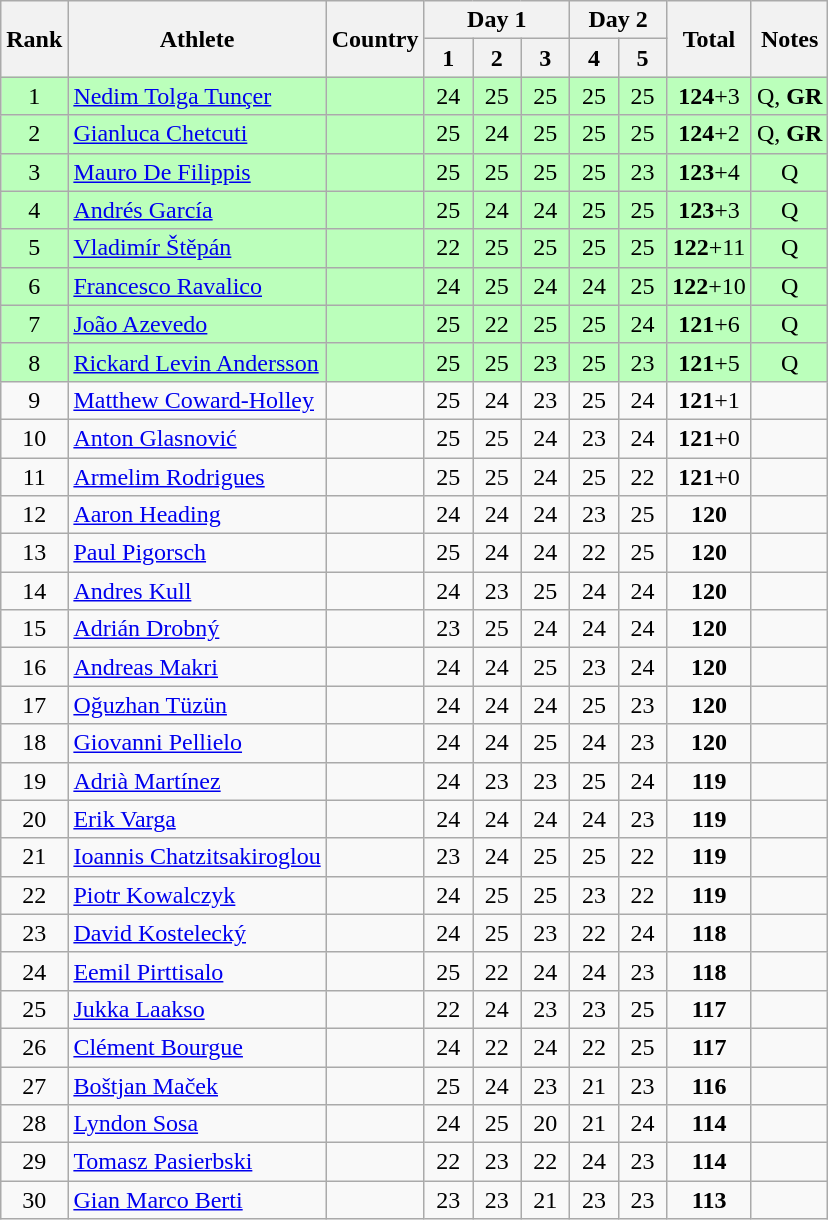<table class="wikitable sortable" style="text-align:center">
<tr>
<th rowspan=2>Rank</th>
<th rowspan=2>Athlete</th>
<th rowspan=2>Country</th>
<th colspan=3>Day 1</th>
<th colspan=2>Day 2</th>
<th rowspan=2>Total</th>
<th rowspan=2 class="unsortable">Notes</th>
</tr>
<tr>
<th width=25px>1</th>
<th width=25px>2</th>
<th width=25px>3</th>
<th width=25px>4</th>
<th width=25px>5</th>
</tr>
<tr bgcolor=bbffbb>
<td>1</td>
<td align=left><a href='#'>Nedim Tolga Tunçer</a></td>
<td align=left></td>
<td>24</td>
<td>25</td>
<td>25</td>
<td>25</td>
<td>25</td>
<td><strong>124</strong>+3</td>
<td>Q, <strong>GR</strong></td>
</tr>
<tr bgcolor=bbffbb>
<td>2</td>
<td align=left><a href='#'>Gianluca Chetcuti</a></td>
<td align=left></td>
<td>25</td>
<td>24</td>
<td>25</td>
<td>25</td>
<td>25</td>
<td><strong>124</strong>+2</td>
<td>Q, <strong>GR</strong></td>
</tr>
<tr bgcolor=bbffbb>
<td>3</td>
<td align=left><a href='#'>Mauro De Filippis</a></td>
<td align=left></td>
<td>25</td>
<td>25</td>
<td>25</td>
<td>25</td>
<td>23</td>
<td><strong>123</strong>+4</td>
<td>Q</td>
</tr>
<tr bgcolor=bbffbb>
<td>4</td>
<td align=left><a href='#'>Andrés García</a></td>
<td align=left></td>
<td>25</td>
<td>24</td>
<td>24</td>
<td>25</td>
<td>25</td>
<td><strong>123</strong>+3</td>
<td>Q</td>
</tr>
<tr bgcolor=bbffbb>
<td>5</td>
<td align=left><a href='#'>Vladimír Štěpán</a></td>
<td align=left></td>
<td>22</td>
<td>25</td>
<td>25</td>
<td>25</td>
<td>25</td>
<td><strong>122</strong>+11</td>
<td>Q</td>
</tr>
<tr bgcolor=bbffbb>
<td>6</td>
<td align=left><a href='#'>Francesco Ravalico</a></td>
<td align=left></td>
<td>24</td>
<td>25</td>
<td>24</td>
<td>24</td>
<td>25</td>
<td><strong>122</strong>+10</td>
<td>Q</td>
</tr>
<tr bgcolor=bbffbb>
<td>7</td>
<td align=left><a href='#'>João Azevedo</a></td>
<td align=left></td>
<td>25</td>
<td>22</td>
<td>25</td>
<td>25</td>
<td>24</td>
<td><strong>121</strong>+6</td>
<td>Q</td>
</tr>
<tr bgcolor=bbffbb>
<td>8</td>
<td align=left><a href='#'>Rickard Levin Andersson</a></td>
<td align=left></td>
<td>25</td>
<td>25</td>
<td>23</td>
<td>25</td>
<td>23</td>
<td><strong>121</strong>+5</td>
<td>Q</td>
</tr>
<tr>
<td>9</td>
<td align=left><a href='#'>Matthew Coward-Holley</a></td>
<td align=left></td>
<td>25</td>
<td>24</td>
<td>23</td>
<td>25</td>
<td>24</td>
<td><strong>121</strong>+1</td>
<td></td>
</tr>
<tr>
<td>10</td>
<td align=left><a href='#'>Anton Glasnović</a></td>
<td align=left></td>
<td>25</td>
<td>25</td>
<td>24</td>
<td>23</td>
<td>24</td>
<td><strong>121</strong>+0</td>
<td></td>
</tr>
<tr>
<td>11</td>
<td align=left><a href='#'>Armelim Rodrigues</a></td>
<td align=left></td>
<td>25</td>
<td>25</td>
<td>24</td>
<td>25</td>
<td>22</td>
<td><strong>121</strong>+0</td>
<td></td>
</tr>
<tr>
<td>12</td>
<td align=left><a href='#'>Aaron Heading</a></td>
<td align=left></td>
<td>24</td>
<td>24</td>
<td>24</td>
<td>23</td>
<td>25</td>
<td><strong>120</strong></td>
<td></td>
</tr>
<tr>
<td>13</td>
<td align=left><a href='#'>Paul Pigorsch</a></td>
<td align=left></td>
<td>25</td>
<td>24</td>
<td>24</td>
<td>22</td>
<td>25</td>
<td><strong>120</strong></td>
<td></td>
</tr>
<tr>
<td>14</td>
<td align=left><a href='#'>Andres Kull</a></td>
<td align=left></td>
<td>24</td>
<td>23</td>
<td>25</td>
<td>24</td>
<td>24</td>
<td><strong>120</strong></td>
<td></td>
</tr>
<tr>
<td>15</td>
<td align=left><a href='#'>Adrián Drobný</a></td>
<td align=left></td>
<td>23</td>
<td>25</td>
<td>24</td>
<td>24</td>
<td>24</td>
<td><strong>120</strong></td>
<td></td>
</tr>
<tr>
<td>16</td>
<td align=left><a href='#'>Andreas Makri</a></td>
<td align=left></td>
<td>24</td>
<td>24</td>
<td>25</td>
<td>23</td>
<td>24</td>
<td><strong>120</strong></td>
<td></td>
</tr>
<tr>
<td>17</td>
<td align=left><a href='#'>Oğuzhan Tüzün</a></td>
<td align=left></td>
<td>24</td>
<td>24</td>
<td>24</td>
<td>25</td>
<td>23</td>
<td><strong>120</strong></td>
<td></td>
</tr>
<tr>
<td>18</td>
<td align=left><a href='#'>Giovanni Pellielo</a></td>
<td align=left></td>
<td>24</td>
<td>24</td>
<td>25</td>
<td>24</td>
<td>23</td>
<td><strong>120</strong></td>
<td></td>
</tr>
<tr>
<td>19</td>
<td align=left><a href='#'>Adrià Martínez</a></td>
<td align=left></td>
<td>24</td>
<td>23</td>
<td>23</td>
<td>25</td>
<td>24</td>
<td><strong>119</strong></td>
<td></td>
</tr>
<tr>
<td>20</td>
<td align=left><a href='#'>Erik Varga</a></td>
<td align=left></td>
<td>24</td>
<td>24</td>
<td>24</td>
<td>24</td>
<td>23</td>
<td><strong>119</strong></td>
<td></td>
</tr>
<tr>
<td>21</td>
<td align=left><a href='#'>Ioannis Chatzitsakiroglou</a></td>
<td align=left></td>
<td>23</td>
<td>24</td>
<td>25</td>
<td>25</td>
<td>22</td>
<td><strong>119</strong></td>
<td></td>
</tr>
<tr>
<td>22</td>
<td align=left><a href='#'>Piotr Kowalczyk</a></td>
<td align=left></td>
<td>24</td>
<td>25</td>
<td>25</td>
<td>23</td>
<td>22</td>
<td><strong>119</strong></td>
<td></td>
</tr>
<tr>
<td>23</td>
<td align=left><a href='#'>David Kostelecký</a></td>
<td align=left></td>
<td>24</td>
<td>25</td>
<td>23</td>
<td>22</td>
<td>24</td>
<td><strong>118</strong></td>
<td></td>
</tr>
<tr>
<td>24</td>
<td align=left><a href='#'>Eemil Pirttisalo</a></td>
<td align=left></td>
<td>25</td>
<td>22</td>
<td>24</td>
<td>24</td>
<td>23</td>
<td><strong>118</strong></td>
<td></td>
</tr>
<tr>
<td>25</td>
<td align=left><a href='#'>Jukka Laakso</a></td>
<td align=left></td>
<td>22</td>
<td>24</td>
<td>23</td>
<td>23</td>
<td>25</td>
<td><strong>117</strong></td>
<td></td>
</tr>
<tr>
<td>26</td>
<td align=left><a href='#'>Clément Bourgue</a></td>
<td align=left></td>
<td>24</td>
<td>22</td>
<td>24</td>
<td>22</td>
<td>25</td>
<td><strong>117</strong></td>
<td></td>
</tr>
<tr>
<td>27</td>
<td align=left><a href='#'>Boštjan Maček</a></td>
<td align=left></td>
<td>25</td>
<td>24</td>
<td>23</td>
<td>21</td>
<td>23</td>
<td><strong>116</strong></td>
<td></td>
</tr>
<tr>
<td>28</td>
<td align=left><a href='#'>Lyndon Sosa</a></td>
<td align=left></td>
<td>24</td>
<td>25</td>
<td>20</td>
<td>21</td>
<td>24</td>
<td><strong>114</strong></td>
<td></td>
</tr>
<tr>
<td>29</td>
<td align=left><a href='#'>Tomasz Pasierbski</a></td>
<td align=left></td>
<td>22</td>
<td>23</td>
<td>22</td>
<td>24</td>
<td>23</td>
<td><strong>114</strong></td>
<td></td>
</tr>
<tr>
<td>30</td>
<td align=left><a href='#'>Gian Marco Berti</a></td>
<td align=left></td>
<td>23</td>
<td>23</td>
<td>21</td>
<td>23</td>
<td>23</td>
<td><strong>113</strong></td>
<td></td>
</tr>
</table>
